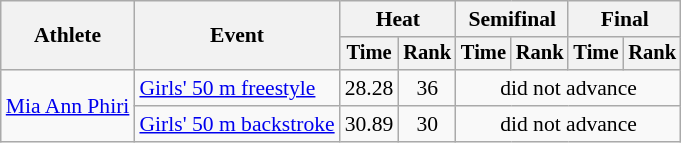<table class=wikitable style="font-size:90%">
<tr>
<th rowspan=2>Athlete</th>
<th rowspan=2>Event</th>
<th colspan="2">Heat</th>
<th colspan="2">Semifinal</th>
<th colspan="2">Final</th>
</tr>
<tr style="font-size:95%">
<th>Time</th>
<th>Rank</th>
<th>Time</th>
<th>Rank</th>
<th>Time</th>
<th>Rank</th>
</tr>
<tr align=center>
<td rowspan=2 align=left><a href='#'>Mia Ann Phiri</a></td>
<td align=left><a href='#'>Girls' 50 m freestyle</a></td>
<td>28.28</td>
<td>36</td>
<td colspan=4>did not advance</td>
</tr>
<tr align=center>
<td align=left><a href='#'>Girls' 50 m backstroke</a></td>
<td>30.89</td>
<td>30</td>
<td colspan=4>did not advance</td>
</tr>
</table>
